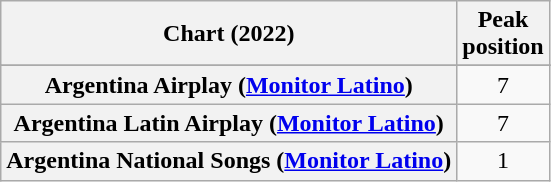<table class="wikitable sortable plainrowheaders" style="text-align:center">
<tr>
<th scope="col">Chart (2022)</th>
<th scope="col">Peak<br> position</th>
</tr>
<tr>
</tr>
<tr>
<th scope="row">Argentina Airplay (<a href='#'>Monitor Latino</a>)</th>
<td>7</td>
</tr>
<tr>
<th scope="row">Argentina Latin Airplay (<a href='#'>Monitor Latino</a>)</th>
<td>7</td>
</tr>
<tr>
<th scope="row">Argentina National Songs (<a href='#'>Monitor Latino</a>)</th>
<td>1</td>
</tr>
</table>
